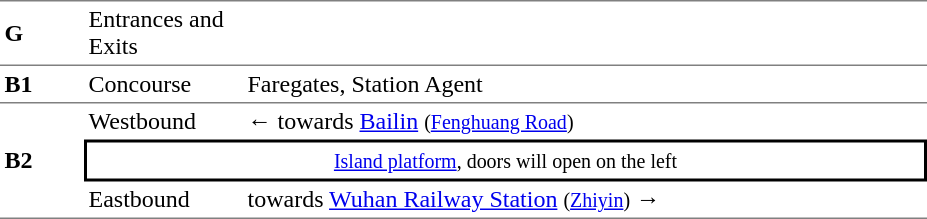<table table border=0 cellspacing=0 cellpadding=3>
<tr>
<td style="border-top:solid 1px gray;border-bottom:solid 0px gray;" width=50><strong>G</strong></td>
<td style="border-top:solid 1px gray;border-bottom:solid 0px gray;" width=100>Entrances and Exits</td>
<td style="border-top:solid 1px gray;border-bottom:solid 0px gray;" width=450></td>
</tr>
<tr>
<td style="border-top:solid 1px gray;border-bottom:solid 0px gray;" width=50><strong>B1</strong></td>
<td style="border-top:solid 1px gray;border-bottom:solid 0px gray;" width=100>Concourse</td>
<td style="border-top:solid 1px gray;border-bottom:solid 0px gray;" width=450>Faregates, Station Agent</td>
</tr>
<tr>
<td style="border-top:solid 1px gray;border-bottom:solid 1px gray;" rowspan=3><strong>B2</strong></td>
<td style="border-top:solid 1px gray;border-bottom:solid 0px gray;">Westbound</td>
<td style="border-top:solid 1px gray;border-bottom:solid 0px gray;">←  towards <a href='#'>Bailin</a> <small>(<a href='#'>Fenghuang Road</a>)</small></td>
</tr>
<tr>
<td style="border-right:solid 2px black;border-left:solid 2px black;border-top:solid 2px black;border-bottom:solid 2px black;text-align:center;" colspan=2><small><a href='#'>Island platform</a>, doors will open on the left</small></td>
</tr>
<tr>
<td style="border-bottom:solid 1px gray;">Eastbound</td>
<td style="border-bottom:solid 1px gray;"> towards <a href='#'>Wuhan Railway Station</a> <small>(<a href='#'>Zhiyin</a>)</small> →</td>
</tr>
</table>
